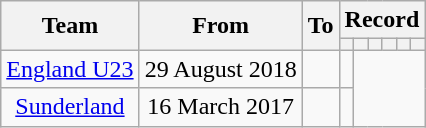<table class="wikitable" style="text-align: center">
<tr>
<th rowspan="2">Team</th>
<th rowspan="2">From</th>
<th rowspan="2">To</th>
<th colspan="6">Record</th>
</tr>
<tr>
<th></th>
<th></th>
<th></th>
<th></th>
<th></th>
<th></th>
</tr>
<tr>
<td><a href='#'>England U23</a></td>
<td>29 August 2018</td>
<td 3 September 2018></td>
<td></td>
</tr>
<tr>
<td><a href='#'>Sunderland</a></td>
<td>16 March 2017</td>
<td></td>
<td></td>
</tr>
</table>
